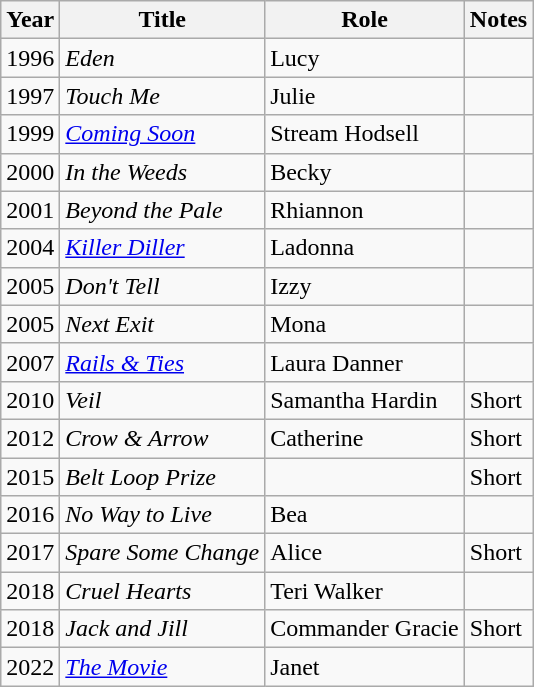<table class="wikitable sortable">
<tr>
<th>Year</th>
<th>Title</th>
<th>Role</th>
<th class="unsortable">Notes</th>
</tr>
<tr>
<td>1996</td>
<td><em>Eden</em></td>
<td>Lucy</td>
<td></td>
</tr>
<tr>
<td>1997</td>
<td><em>Touch Me</em></td>
<td>Julie</td>
<td></td>
</tr>
<tr>
<td>1999</td>
<td><em><a href='#'>Coming Soon</a></em></td>
<td>Stream Hodsell</td>
<td></td>
</tr>
<tr>
<td>2000</td>
<td><em>In the Weeds</em></td>
<td>Becky</td>
<td></td>
</tr>
<tr>
<td>2001</td>
<td><em>Beyond the Pale</em></td>
<td>Rhiannon</td>
<td></td>
</tr>
<tr>
<td>2004</td>
<td><em><a href='#'>Killer Diller</a></em></td>
<td>Ladonna</td>
<td></td>
</tr>
<tr>
<td>2005</td>
<td><em>Don't Tell</em></td>
<td>Izzy</td>
<td></td>
</tr>
<tr>
<td>2005</td>
<td><em>Next Exit</em></td>
<td>Mona</td>
<td></td>
</tr>
<tr>
<td>2007</td>
<td><em><a href='#'>Rails & Ties</a></em></td>
<td>Laura Danner</td>
<td></td>
</tr>
<tr>
<td>2010</td>
<td><em>Veil</em></td>
<td>Samantha Hardin</td>
<td>Short</td>
</tr>
<tr>
<td>2012</td>
<td><em>Crow & Arrow</em></td>
<td>Catherine</td>
<td>Short</td>
</tr>
<tr>
<td>2015</td>
<td><em>Belt Loop Prize</em></td>
<td></td>
<td>Short</td>
</tr>
<tr>
<td>2016</td>
<td><em>No Way to Live</em></td>
<td>Bea</td>
<td></td>
</tr>
<tr>
<td>2017</td>
<td><em>Spare Some Change</em></td>
<td>Alice</td>
<td>Short</td>
</tr>
<tr>
<td>2018</td>
<td><em>Cruel Hearts</em></td>
<td>Teri Walker</td>
<td></td>
</tr>
<tr>
<td>2018</td>
<td><em>Jack and Jill</em></td>
<td>Commander Gracie</td>
<td>Short</td>
</tr>
<tr>
<td>2022</td>
<td><em><a href='#'>The Movie</a></em></td>
<td>Janet</td>
</tr>
</table>
